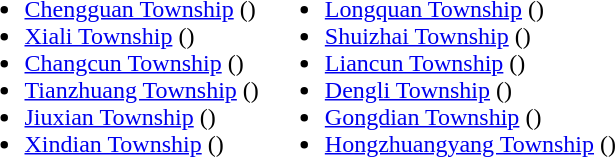<table>
<tr>
<td valign="top"><br><ul><li><a href='#'>Chengguan Township</a> ()</li><li><a href='#'>Xiali Township</a> ()</li><li><a href='#'>Changcun Township</a> ()</li><li><a href='#'>Tianzhuang Township</a> ()</li><li><a href='#'>Jiuxian Township</a> ()</li><li><a href='#'>Xindian Township</a> ()</li></ul></td>
<td valign="top"><br><ul><li><a href='#'>Longquan Township</a> ()</li><li><a href='#'>Shuizhai Township</a> ()</li><li><a href='#'>Liancun Township</a> ()</li><li><a href='#'>Dengli Township</a> ()</li><li><a href='#'>Gongdian Township</a> ()</li><li><a href='#'>Hongzhuangyang Township</a> ()</li></ul></td>
</tr>
</table>
